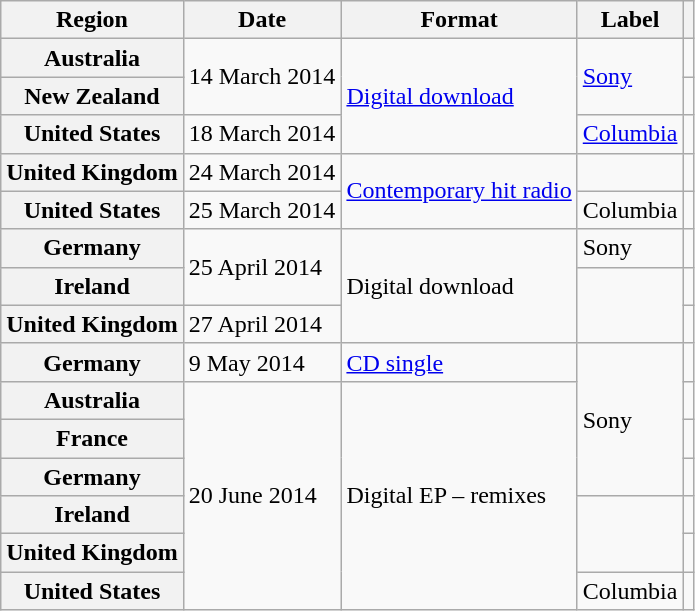<table class="wikitable plainrowheaders">
<tr>
<th scope="col">Region</th>
<th scope="col">Date</th>
<th scope="col">Format</th>
<th scope="col">Label</th>
<th scope="col"></th>
</tr>
<tr>
<th scope="row">Australia</th>
<td rowspan="2">14 March 2014</td>
<td rowspan="3"><a href='#'>Digital download</a></td>
<td rowspan="2"><a href='#'>Sony</a></td>
<td align="center"></td>
</tr>
<tr>
<th scope="row">New Zealand</th>
<td align="center"></td>
</tr>
<tr>
<th scope="row">United States</th>
<td>18 March 2014</td>
<td><a href='#'>Columbia</a></td>
<td align="center"></td>
</tr>
<tr>
<th scope="row">United Kingdom</th>
<td>24 March 2014</td>
<td rowspan="2"><a href='#'>Contemporary hit radio</a></td>
<td></td>
<td align="center"></td>
</tr>
<tr>
<th scope="row">United States</th>
<td>25 March 2014</td>
<td>Columbia</td>
<td align="center"></td>
</tr>
<tr>
<th scope="row">Germany</th>
<td rowspan="2">25 April 2014</td>
<td rowspan="3">Digital download</td>
<td>Sony</td>
<td align="center"></td>
</tr>
<tr>
<th scope="row">Ireland</th>
<td rowspan="2"></td>
<td align="center"></td>
</tr>
<tr>
<th scope="row">United Kingdom</th>
<td>27 April 2014</td>
<td align="center"></td>
</tr>
<tr>
<th scope="row">Germany</th>
<td>9 May 2014</td>
<td><a href='#'>CD single</a></td>
<td rowspan="4">Sony</td>
<td align="center"></td>
</tr>
<tr>
<th scope="row">Australia</th>
<td rowspan="6">20 June 2014</td>
<td rowspan="6">Digital EP – remixes</td>
<td align="center"></td>
</tr>
<tr>
<th scope="row">France</th>
<td align="center"></td>
</tr>
<tr>
<th scope="row">Germany</th>
<td align="center"></td>
</tr>
<tr>
<th scope="row">Ireland</th>
<td rowspan="2"></td>
<td align="center"></td>
</tr>
<tr>
<th scope="row">United Kingdom</th>
<td align="center"></td>
</tr>
<tr>
<th scope="row">United States</th>
<td>Columbia</td>
<td align="center"></td>
</tr>
</table>
